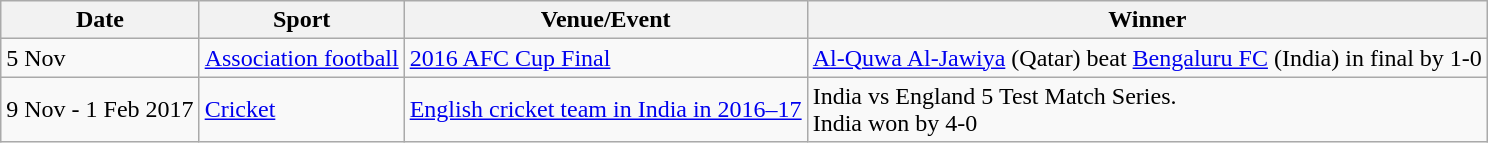<table class="wikitable sortable">
<tr>
<th>Date</th>
<th>Sport</th>
<th>Venue/Event</th>
<th>Winner</th>
</tr>
<tr>
<td>5 Nov</td>
<td><a href='#'>Association football</a></td>
<td><a href='#'>2016 AFC Cup Final</a></td>
<td><a href='#'>Al-Quwa Al-Jawiya</a> (Qatar) beat <a href='#'>Bengaluru FC</a> (India) in final by 1-0</td>
</tr>
<tr>
<td>9 Nov - 1 Feb 2017</td>
<td><a href='#'>Cricket</a></td>
<td><a href='#'>English cricket team in India in 2016–17</a></td>
<td>India vs England 5 Test Match Series.<br>India won by 4-0</td>
</tr>
</table>
